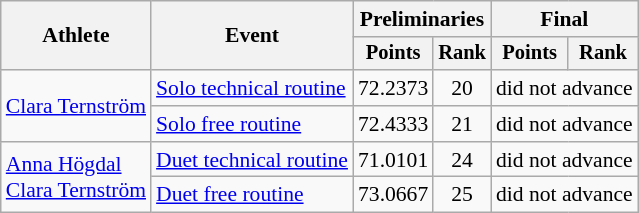<table class="wikitable" style="font-size:90%">
<tr>
<th rowspan="2">Athlete</th>
<th rowspan="2">Event</th>
<th colspan="2">Preliminaries</th>
<th colspan="2">Final</th>
</tr>
<tr style="font-size:95%">
<th>Points</th>
<th>Rank</th>
<th>Points</th>
<th>Rank</th>
</tr>
<tr align="center">
<td align="left" rowspan=2><a href='#'>Clara Ternström</a></td>
<td align="left"><a href='#'>Solo technical routine</a></td>
<td>72.2373</td>
<td>20</td>
<td colspan=2>did not advance</td>
</tr>
<tr align="center">
<td align="left"><a href='#'>Solo free routine</a></td>
<td>72.4333</td>
<td>21</td>
<td colspan=2>did not advance</td>
</tr>
<tr align="center">
<td align="left" rowspan=2><a href='#'>Anna Högdal</a><br><a href='#'>Clara Ternström</a></td>
<td align="left"><a href='#'>Duet technical routine</a></td>
<td>71.0101</td>
<td>24</td>
<td colspan=2>did not advance</td>
</tr>
<tr align="center">
<td align="left"><a href='#'>Duet free routine</a></td>
<td>73.0667</td>
<td>25</td>
<td colspan=2>did not advance</td>
</tr>
</table>
